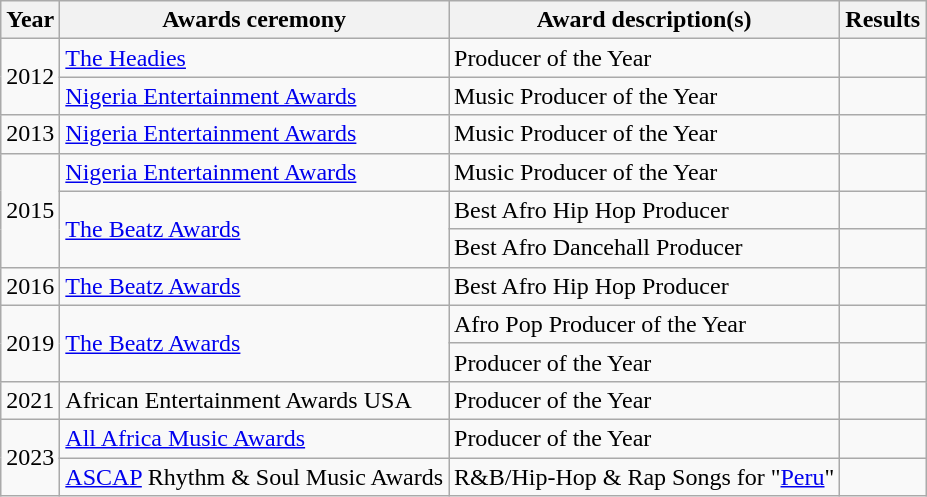<table class="wikitable">
<tr>
<th>Year</th>
<th>Awards ceremony</th>
<th>Award description(s)</th>
<th>Results</th>
</tr>
<tr>
<td rowspan="2">2012</td>
<td><a href='#'>The Headies</a></td>
<td>Producer of the Year</td>
<td></td>
</tr>
<tr>
<td><a href='#'>Nigeria Entertainment Awards</a></td>
<td>Music Producer of the Year</td>
<td></td>
</tr>
<tr>
<td>2013</td>
<td><a href='#'>Nigeria Entertainment Awards</a></td>
<td>Music Producer of the Year</td>
<td></td>
</tr>
<tr>
<td rowspan="3">2015</td>
<td><a href='#'>Nigeria Entertainment Awards</a></td>
<td>Music Producer of the Year</td>
<td></td>
</tr>
<tr>
<td rowspan="2"><a href='#'>The Beatz Awards</a></td>
<td>Best Afro Hip Hop Producer</td>
<td></td>
</tr>
<tr>
<td>Best Afro Dancehall Producer</td>
<td></td>
</tr>
<tr>
<td>2016</td>
<td><a href='#'>The Beatz Awards</a></td>
<td>Best Afro Hip Hop Producer</td>
<td></td>
</tr>
<tr>
<td rowspan="2">2019</td>
<td rowspan="2"><a href='#'>The Beatz Awards</a></td>
<td>Afro Pop Producer of the Year</td>
<td></td>
</tr>
<tr>
<td>Producer of the Year</td>
<td></td>
</tr>
<tr>
<td>2021</td>
<td>African Entertainment Awards USA</td>
<td>Producer of the Year</td>
<td></td>
</tr>
<tr>
<td rowspan="2">2023</td>
<td><a href='#'>All Africa Music Awards</a></td>
<td>Producer of the Year</td>
<td></td>
</tr>
<tr>
<td><a href='#'>ASCAP</a> Rhythm & Soul Music Awards</td>
<td>R&B/Hip-Hop & Rap Songs for "<a href='#'>Peru</a>"</td>
<td></td>
</tr>
</table>
